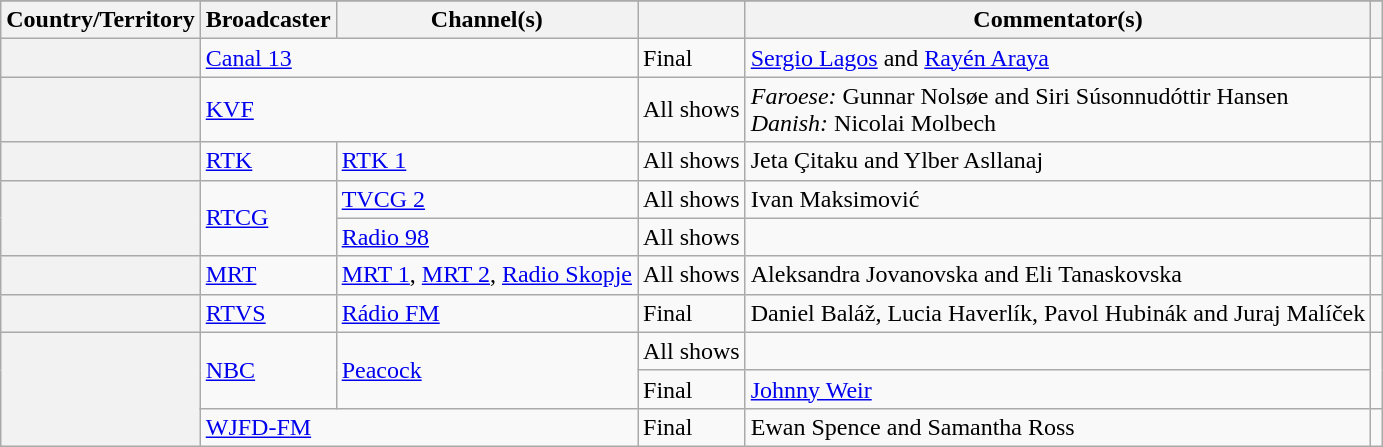<table class="wikitable plainrowheaders">
<tr>
</tr>
<tr>
<th scope="col">Country/Territory</th>
<th scope="col">Broadcaster</th>
<th scope="col">Channel(s)</th>
<th scope="col"></th>
<th scope="col">Commentator(s)</th>
<th scope="col"></th>
</tr>
<tr>
<th scope="row"></th>
<td colspan="2"><a href='#'>Canal 13</a></td>
<td>Final</td>
<td><a href='#'>Sergio Lagos</a> and <a href='#'>Rayén Araya</a></td>
<td></td>
</tr>
<tr>
<th scope="row"></th>
<td colspan="2"><a href='#'>KVF</a></td>
<td>All shows</td>
<td><em>Faroese:</em> Gunnar Nolsøe and Siri Súsonnudóttir Hansen<br><em>Danish:</em> Nicolai Molbech</td>
<td></td>
</tr>
<tr>
<th scope="row"></th>
<td><a href='#'>RTK</a></td>
<td><a href='#'>RTK 1</a></td>
<td>All shows</td>
<td>Jeta Çitaku and Ylber Asllanaj</td>
<td></td>
</tr>
<tr>
<th scope="rowgroup" rowspan="2"></th>
<td rowspan="2"><a href='#'>RTCG</a></td>
<td><a href='#'>TVCG 2</a></td>
<td>All shows</td>
<td>Ivan Maksimović</td>
<td></td>
</tr>
<tr>
<td><a href='#'>Radio 98</a></td>
<td>All shows</td>
<td></td>
<td></td>
</tr>
<tr>
<th scope="row"></th>
<td><a href='#'>MRT</a></td>
<td><a href='#'>MRT 1</a>, <a href='#'>MRT 2</a>, <a href='#'>Radio Skopje</a></td>
<td>All shows</td>
<td>Aleksandra Jovanovska and Eli Tanaskovska</td>
<td></td>
</tr>
<tr>
<th scope="row"></th>
<td><a href='#'>RTVS</a></td>
<td><a href='#'>Rádio FM</a></td>
<td>Final</td>
<td>Daniel Baláž, Lucia Haverlík, Pavol Hubinák and Juraj Malíček</td>
<td></td>
</tr>
<tr>
<th scope="rowgroup" rowspan="3"></th>
<td rowspan="2"><a href='#'>NBC</a></td>
<td rowspan="2"><a href='#'>Peacock</a></td>
<td>All shows</td>
<td></td>
<td rowspan="2"></td>
</tr>
<tr>
<td>Final</td>
<td><a href='#'>Johnny Weir</a></td>
</tr>
<tr>
<td colspan="2"><a href='#'>WJFD-FM</a></td>
<td>Final</td>
<td>Ewan Spence and Samantha Ross</td>
<td></td>
</tr>
</table>
